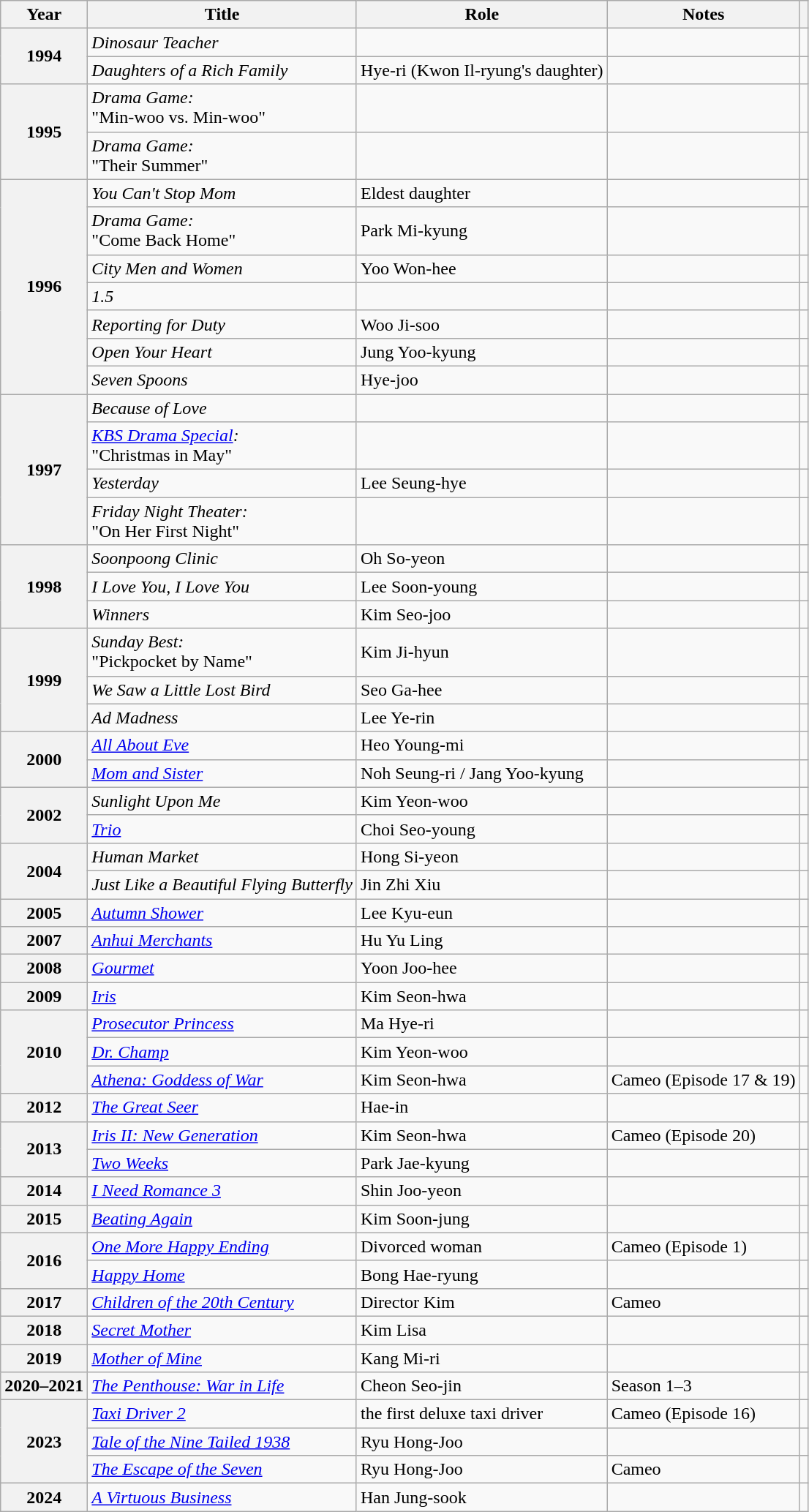<table class="wikitable plainrowheaders sortable">
<tr>
<th scope="col">Year</th>
<th scope="col">Title</th>
<th scope="col">Role</th>
<th scope="col">Notes</th>
<th scope="col" class="unsortable"></th>
</tr>
<tr>
<th scope="row" rowspan="2">1994</th>
<td><em>Dinosaur Teacher</em></td>
<td></td>
<td></td>
<td style="text-align:center"></td>
</tr>
<tr>
<td><em>Daughters of a Rich Family</em></td>
<td>Hye-ri (Kwon Il-ryung's daughter)</td>
<td></td>
<td style="text-align:center"></td>
</tr>
<tr>
<th scope="row" rowspan="2">1995</th>
<td><em>Drama Game:</em><br>"Min-woo vs. Min-woo"</td>
<td></td>
<td></td>
<td style="text-align:center"></td>
</tr>
<tr>
<td><em>Drama Game:</em><br>"Their Summer"</td>
<td></td>
<td></td>
<td style="text-align:center"></td>
</tr>
<tr>
<th scope="row" rowspan="7">1996</th>
<td><em>You Can't Stop Mom</em></td>
<td>Eldest daughter</td>
<td></td>
<td style="text-align:center"></td>
</tr>
<tr>
<td><em>Drama Game:</em><br>"Come Back Home"</td>
<td>Park Mi-kyung</td>
<td></td>
<td style="text-align:center"></td>
</tr>
<tr>
<td><em>City Men and Women</em></td>
<td>Yoo Won-hee</td>
<td></td>
<td style="text-align:center"></td>
</tr>
<tr>
<td><em>1.5</em></td>
<td></td>
<td></td>
<td style="text-align:center"></td>
</tr>
<tr>
<td><em>Reporting for Duty</em></td>
<td>Woo Ji-soo</td>
<td></td>
<td style="text-align:center"></td>
</tr>
<tr>
<td><em>Open Your Heart</em></td>
<td>Jung Yoo-kyung</td>
<td></td>
<td style="text-align:center"></td>
</tr>
<tr>
<td><em>Seven Spoons</em></td>
<td>Hye-joo</td>
<td></td>
<td style="text-align:center"></td>
</tr>
<tr>
<th scope="row" rowspan="4">1997</th>
<td><em>Because of Love</em></td>
<td></td>
<td></td>
<td style="text-align:center"></td>
</tr>
<tr>
<td><em><a href='#'>KBS Drama Special</a>:</em><br>"Christmas in May"</td>
<td></td>
<td></td>
<td style="text-align:center"></td>
</tr>
<tr>
<td><em>Yesterday</em></td>
<td>Lee Seung-hye</td>
<td></td>
<td style="text-align:center"></td>
</tr>
<tr>
<td><em>Friday Night Theater:</em><br>"On Her First Night"</td>
<td></td>
<td></td>
<td style="text-align:center"></td>
</tr>
<tr>
<th scope="row" rowspan="3">1998</th>
<td><em>Soonpoong Clinic</em></td>
<td>Oh So-yeon</td>
<td></td>
<td style="text-align:center"></td>
</tr>
<tr>
<td><em>I Love You, I Love You</em></td>
<td>Lee Soon-young</td>
<td></td>
<td style="text-align:center"></td>
</tr>
<tr>
<td><em>Winners</em></td>
<td>Kim Seo-joo</td>
<td></td>
<td style="text-align:center"></td>
</tr>
<tr>
<th scope="row" rowspan="3">1999</th>
<td><em>Sunday Best:</em><br>"Pickpocket by Name"</td>
<td>Kim Ji-hyun</td>
<td></td>
<td style="text-align:center"></td>
</tr>
<tr>
<td><em>We Saw a Little Lost Bird</em> </td>
<td>Seo Ga-hee</td>
<td></td>
<td style="text-align:center"></td>
</tr>
<tr>
<td><em>Ad Madness</em> </td>
<td>Lee Ye-rin</td>
<td></td>
<td style="text-align:center"></td>
</tr>
<tr>
<th scope="row" rowspan="2">2000</th>
<td><em><a href='#'>All About Eve</a></em></td>
<td>Heo Young-mi</td>
<td></td>
<td style="text-align:center"></td>
</tr>
<tr>
<td><em><a href='#'>Mom and Sister</a></em></td>
<td>Noh Seung-ri / Jang Yoo-kyung</td>
<td></td>
<td style="text-align:center"></td>
</tr>
<tr>
<th scope="row" rowspan="2">2002</th>
<td><em>Sunlight Upon Me</em></td>
<td>Kim Yeon-woo</td>
<td></td>
<td style="text-align:center"></td>
</tr>
<tr>
<td><em><a href='#'>Trio</a></em></td>
<td>Choi Seo-young</td>
<td></td>
<td style="text-align:center"></td>
</tr>
<tr>
<th scope="row" rowspan="2">2004</th>
<td><em>Human Market</em> </td>
<td>Hong Si-yeon</td>
<td></td>
<td style="text-align:center"></td>
</tr>
<tr>
<td><em>Just Like a Beautiful Flying Butterfly</em></td>
<td>Jin Zhi Xiu</td>
<td></td>
<td style="text-align:center"></td>
</tr>
<tr>
<th scope="row">2005</th>
<td><em><a href='#'>Autumn Shower</a></em></td>
<td>Lee Kyu-eun</td>
<td></td>
<td style="text-align:center"></td>
</tr>
<tr>
<th scope="row">2007</th>
<td><em><a href='#'>Anhui Merchants</a></em> </td>
<td>Hu Yu Ling</td>
<td></td>
<td style="text-align:center"></td>
</tr>
<tr>
<th scope="row">2008</th>
<td><em><a href='#'>Gourmet</a></em></td>
<td>Yoon Joo-hee</td>
<td></td>
<td style="text-align:center"></td>
</tr>
<tr>
<th scope="row">2009</th>
<td><em><a href='#'>Iris</a></em></td>
<td>Kim Seon-hwa</td>
<td></td>
<td style="text-align:center"></td>
</tr>
<tr>
<th scope="row" rowspan="3">2010</th>
<td><em><a href='#'>Prosecutor Princess</a></em></td>
<td>Ma Hye-ri</td>
<td></td>
<td style="text-align:center"></td>
</tr>
<tr>
<td><em><a href='#'>Dr. Champ</a></em></td>
<td>Kim Yeon-woo</td>
<td></td>
<td style="text-align:center"></td>
</tr>
<tr>
<td><em><a href='#'>Athena: Goddess of War</a></em></td>
<td>Kim Seon-hwa</td>
<td>Cameo (Episode 17 & 19)</td>
<td style="text-align:center"></td>
</tr>
<tr>
<th scope="row">2012</th>
<td><em><a href='#'>The Great Seer</a></em></td>
<td>Hae-in</td>
<td></td>
<td style="text-align:center"></td>
</tr>
<tr>
<th scope="row" rowspan="2">2013</th>
<td><em><a href='#'>Iris II: New Generation</a></em></td>
<td>Kim Seon-hwa</td>
<td>Cameo (Episode 20)</td>
<td style="text-align:center"></td>
</tr>
<tr>
<td><em><a href='#'>Two Weeks</a></em></td>
<td>Park Jae-kyung</td>
<td></td>
<td style="text-align:center"></td>
</tr>
<tr>
<th scope="row">2014</th>
<td><em><a href='#'>I Need Romance 3</a></em></td>
<td>Shin Joo-yeon</td>
<td></td>
<td style="text-align:center"></td>
</tr>
<tr>
<th scope="row">2015</th>
<td><em><a href='#'>Beating Again</a></em></td>
<td>Kim Soon-jung</td>
<td></td>
<td style="text-align:center"></td>
</tr>
<tr>
<th scope="row" rowspan="2">2016</th>
<td><em><a href='#'>One More Happy Ending</a></em></td>
<td>Divorced woman</td>
<td>Cameo (Episode 1)</td>
<td style="text-align:center"></td>
</tr>
<tr>
<td><em><a href='#'>Happy Home</a></em></td>
<td>Bong Hae-ryung</td>
<td></td>
<td style="text-align:center"></td>
</tr>
<tr>
<th scope="row">2017</th>
<td><em><a href='#'>Children of the 20th Century</a></em></td>
<td>Director Kim</td>
<td>Cameo</td>
<td style="text-align:center"></td>
</tr>
<tr>
<th scope="row">2018</th>
<td><em><a href='#'>Secret Mother</a></em></td>
<td>Kim Lisa</td>
<td></td>
<td style="text-align:center"></td>
</tr>
<tr>
<th scope="row">2019</th>
<td><em><a href='#'>Mother of Mine</a></em></td>
<td>Kang Mi-ri</td>
<td></td>
<td style="text-align:center"></td>
</tr>
<tr>
<th scope="row">2020–2021</th>
<td><em><a href='#'>The Penthouse: War in Life</a></em></td>
<td>Cheon Seo-jin</td>
<td>Season 1–3</td>
<td style="text-align:center"></td>
</tr>
<tr>
<th rowspan="3" scope="row">2023</th>
<td><em><a href='#'>Taxi Driver 2</a></em></td>
<td>the first deluxe taxi driver</td>
<td>Cameo (Episode 16)</td>
<td style="text-align:center"></td>
</tr>
<tr>
<td><em><a href='#'>Tale of the Nine Tailed 1938</a></em></td>
<td>Ryu Hong-Joo</td>
<td></td>
<td style="text-align:center"></td>
</tr>
<tr>
<td><em><a href='#'>The Escape of the Seven</a></em></td>
<td>Ryu Hong-Joo</td>
<td>Cameo</td>
<td style="text-align:center"></td>
</tr>
<tr>
<th scope="row">2024</th>
<td><em><a href='#'>A Virtuous Business</a></em></td>
<td>Han Jung-sook</td>
<td></td>
<td style="text-align:center"></td>
</tr>
</table>
